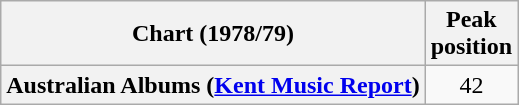<table class="wikitable sortable plainrowheaders">
<tr>
<th scope="col">Chart (1978/79)</th>
<th scope="col">Peak<br>position</th>
</tr>
<tr>
<th scope="row">Australian Albums (<a href='#'>Kent Music Report</a>)</th>
<td style="text-align:center;">42</td>
</tr>
</table>
